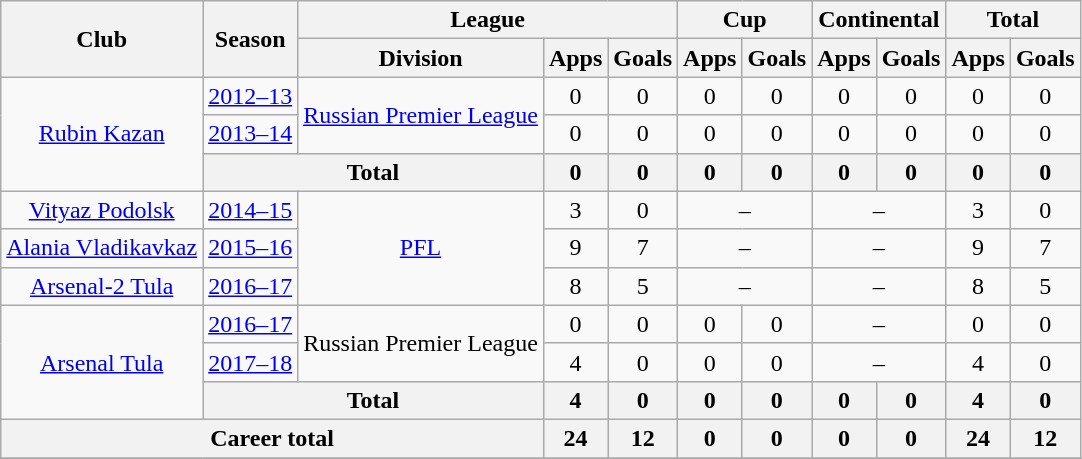<table class="wikitable" style="text-align: center;">
<tr>
<th rowspan=2>Club</th>
<th rowspan=2>Season</th>
<th colspan=3>League</th>
<th colspan=2>Cup</th>
<th colspan=2>Continental</th>
<th colspan=2>Total</th>
</tr>
<tr>
<th>Division</th>
<th>Apps</th>
<th>Goals</th>
<th>Apps</th>
<th>Goals</th>
<th>Apps</th>
<th>Goals</th>
<th>Apps</th>
<th>Goals</th>
</tr>
<tr>
<td rowspan=3><a href='#'>Rubin Kazan</a></td>
<td><a href='#'>2012–13</a></td>
<td rowspan=2><a href='#'>Russian Premier League</a></td>
<td>0</td>
<td>0</td>
<td>0</td>
<td>0</td>
<td>0</td>
<td>0</td>
<td>0</td>
<td>0</td>
</tr>
<tr>
<td><a href='#'>2013–14</a></td>
<td>0</td>
<td>0</td>
<td>0</td>
<td>0</td>
<td>0</td>
<td>0</td>
<td>0</td>
<td>0</td>
</tr>
<tr>
<th colspan=2>Total</th>
<th>0</th>
<th>0</th>
<th>0</th>
<th>0</th>
<th>0</th>
<th>0</th>
<th>0</th>
<th>0</th>
</tr>
<tr>
<td><a href='#'>Vityaz Podolsk</a></td>
<td><a href='#'>2014–15</a></td>
<td rowspan=3><a href='#'>PFL</a></td>
<td>3</td>
<td>0</td>
<td colspan=2>–</td>
<td colspan=2>–</td>
<td>3</td>
<td>0</td>
</tr>
<tr>
<td><a href='#'>Alania Vladikavkaz</a></td>
<td><a href='#'>2015–16</a></td>
<td>9</td>
<td>7</td>
<td colspan=2>–</td>
<td colspan=2>–</td>
<td>9</td>
<td>7</td>
</tr>
<tr>
<td><a href='#'>Arsenal-2 Tula</a></td>
<td><a href='#'>2016–17</a></td>
<td>8</td>
<td>5</td>
<td colspan=2>–</td>
<td colspan=2>–</td>
<td>8</td>
<td>5</td>
</tr>
<tr>
<td rowspan=3><a href='#'>Arsenal Tula</a></td>
<td><a href='#'>2016–17</a></td>
<td rowspan=2>Russian Premier League</td>
<td>0</td>
<td>0</td>
<td>0</td>
<td>0</td>
<td colspan=2>–</td>
<td>0</td>
<td>0</td>
</tr>
<tr>
<td><a href='#'>2017–18</a></td>
<td>4</td>
<td>0</td>
<td>0</td>
<td>0</td>
<td colspan=2>–</td>
<td>4</td>
<td>0</td>
</tr>
<tr>
<th colspan=2>Total</th>
<th>4</th>
<th>0</th>
<th>0</th>
<th>0</th>
<th>0</th>
<th>0</th>
<th>4</th>
<th>0</th>
</tr>
<tr>
<th colspan=3>Career total</th>
<th>24</th>
<th>12</th>
<th>0</th>
<th>0</th>
<th>0</th>
<th>0</th>
<th>24</th>
<th>12</th>
</tr>
<tr>
</tr>
</table>
